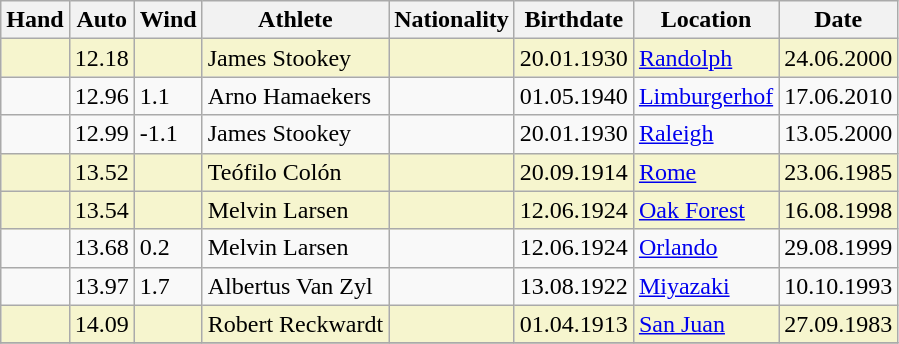<table class="wikitable">
<tr>
<th>Hand</th>
<th>Auto</th>
<th>Wind</th>
<th>Athlete</th>
<th>Nationality</th>
<th>Birthdate</th>
<th>Location</th>
<th>Date</th>
</tr>
<tr bgcolor=#f6F5CE>
<td></td>
<td>12.18	</td>
<td></td>
<td>James Stookey</td>
<td></td>
<td>20.01.1930</td>
<td><a href='#'>Randolph</a></td>
<td>24.06.2000</td>
</tr>
<tr>
<td></td>
<td>12.96</td>
<td>1.1</td>
<td>Arno Hamaekers</td>
<td></td>
<td>01.05.1940</td>
<td><a href='#'>Limburgerhof</a></td>
<td>17.06.2010</td>
</tr>
<tr>
<td></td>
<td>12.99</td>
<td>-1.1</td>
<td>James Stookey</td>
<td></td>
<td>20.01.1930</td>
<td><a href='#'>Raleigh</a></td>
<td>13.05.2000</td>
</tr>
<tr bgcolor=#f6F5CE>
<td></td>
<td>13.52</td>
<td></td>
<td>Teófilo Colón</td>
<td></td>
<td>20.09.1914</td>
<td><a href='#'>Rome</a></td>
<td>23.06.1985</td>
</tr>
<tr bgcolor=#f6F5CE>
<td></td>
<td>13.54</td>
<td></td>
<td>Melvin Larsen</td>
<td></td>
<td>12.06.1924</td>
<td><a href='#'>Oak Forest</a></td>
<td>16.08.1998</td>
</tr>
<tr>
<td></td>
<td>13.68</td>
<td>0.2</td>
<td>Melvin Larsen</td>
<td></td>
<td>12.06.1924</td>
<td><a href='#'>Orlando</a></td>
<td>29.08.1999</td>
</tr>
<tr>
<td></td>
<td>13.97</td>
<td>1.7</td>
<td>Albertus Van Zyl</td>
<td></td>
<td>13.08.1922</td>
<td><a href='#'>Miyazaki</a></td>
<td>10.10.1993</td>
</tr>
<tr bgcolor=#f6F5CE>
<td></td>
<td>14.09</td>
<td></td>
<td>Robert Reckwardt</td>
<td></td>
<td>01.04.1913</td>
<td><a href='#'>San Juan</a></td>
<td>27.09.1983</td>
</tr>
<tr>
</tr>
</table>
